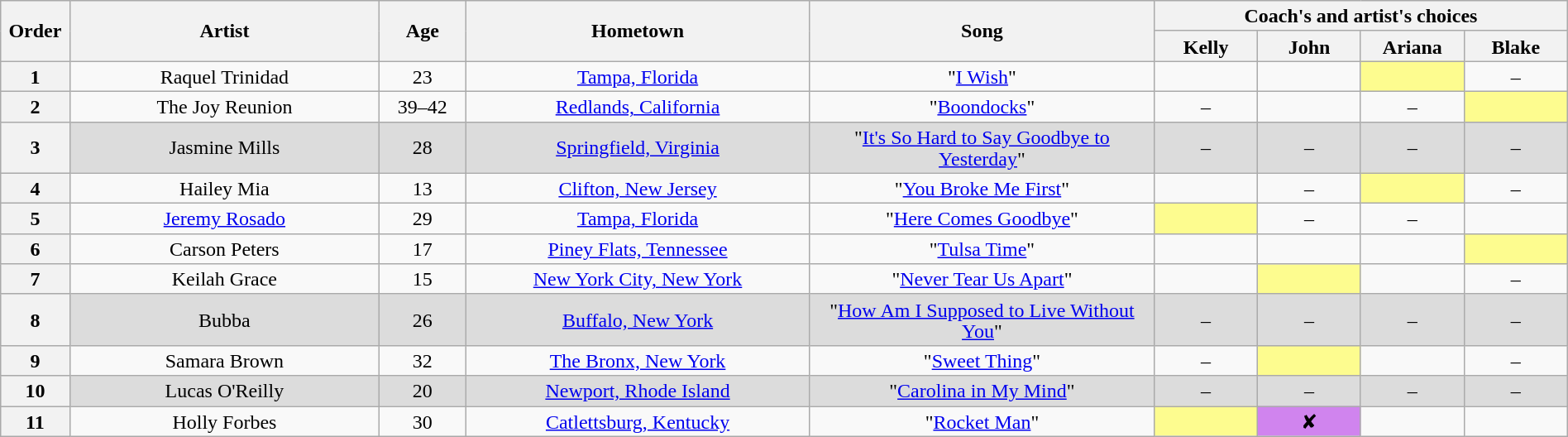<table class="wikitable" style="text-align:center; line-height:17px; width:100%">
<tr>
<th scope="col" rowspan="2" style="width:04%">Order</th>
<th scope="col" rowspan="2" style="width:18%">Artist</th>
<th scope="col" rowspan="2" style="width:05%">Age</th>
<th scope="col" rowspan="2" style="width:20%">Hometown</th>
<th scope="col" rowspan="2" style="width:20%">Song</th>
<th scope="col" colspan="4" style="width:24%">Coach's and artist's choices</th>
</tr>
<tr>
<th style="width:06%">Kelly</th>
<th style="width:06%">John</th>
<th style="width:06%">Ariana</th>
<th style="width:06%">Blake</th>
</tr>
<tr>
<th scope="row">1</th>
<td>Raquel Trinidad</td>
<td>23</td>
<td><a href='#'>Tampa, Florida</a></td>
<td>"<a href='#'>I Wish</a>"</td>
<td><em></em></td>
<td><em></em></td>
<td bgcolor="#fdfc8f"><em></em></td>
<td>–</td>
</tr>
<tr>
<th scope="row">2</th>
<td>The Joy Reunion <br></td>
<td>39–42</td>
<td><a href='#'>Redlands, California</a></td>
<td>"<a href='#'>Boondocks</a>"</td>
<td>–</td>
<td><em></em></td>
<td>–</td>
<td bgcolor="#fdfc8f"><em></em></td>
</tr>
<tr style="background:#DCDCDC">
<th scope="row">3</th>
<td>Jasmine Mills</td>
<td>28</td>
<td><a href='#'>Springfield, Virginia</a></td>
<td>"<a href='#'>It's So Hard to Say Goodbye to Yesterday</a>"</td>
<td>–</td>
<td>–</td>
<td>–</td>
<td>–</td>
</tr>
<tr>
<th scope="row">4</th>
<td>Hailey Mia</td>
<td>13</td>
<td><a href='#'>Clifton, New Jersey</a></td>
<td>"<a href='#'>You Broke Me First</a>"</td>
<td><em></em></td>
<td>–</td>
<td bgcolor="#fdfc8f"><em></em></td>
<td>–</td>
</tr>
<tr>
<th scope="row">5</th>
<td><a href='#'>Jeremy Rosado</a></td>
<td>29</td>
<td><a href='#'>Tampa, Florida</a></td>
<td>"<a href='#'>Here Comes Goodbye</a>"</td>
<td bgcolor="#fdfc8f"><em></em></td>
<td>–</td>
<td>–</td>
<td><em></em></td>
</tr>
<tr>
<th scope="row">6</th>
<td>Carson Peters</td>
<td>17</td>
<td><a href='#'>Piney Flats, Tennessee</a></td>
<td>"<a href='#'>Tulsa Time</a>"</td>
<td><em></em></td>
<td><em></em></td>
<td><em></em></td>
<td bgcolor="#fdfc8f"><em></em></td>
</tr>
<tr>
<th scope="row">7</th>
<td>Keilah Grace</td>
<td>15</td>
<td><a href='#'>New York City, New York</a></td>
<td>"<a href='#'>Never Tear Us Apart</a>"</td>
<td><em></em></td>
<td bgcolor="#fdfc8f"><em></em></td>
<td><em></em></td>
<td>–</td>
</tr>
<tr style="background:#DCDCDC">
<th scope="row">8</th>
<td>Bubba</td>
<td>26</td>
<td><a href='#'>Buffalo, New York</a></td>
<td>"<a href='#'>How Am I Supposed to Live Without You</a>"</td>
<td>–</td>
<td>–</td>
<td>–</td>
<td>–</td>
</tr>
<tr>
<th scope="row">9</th>
<td>Samara Brown</td>
<td>32</td>
<td><a href='#'>The Bronx, New York</a></td>
<td>"<a href='#'>Sweet Thing</a>"</td>
<td>–</td>
<td bgcolor="#fdfc8f"><em></em></td>
<td><em></em></td>
<td>–</td>
</tr>
<tr style="background:#DCDCDC">
<th scope="row">10</th>
<td>Lucas O'Reilly</td>
<td>20</td>
<td><a href='#'>Newport, Rhode Island</a></td>
<td>"<a href='#'>Carolina in My Mind</a>"</td>
<td>–</td>
<td>–</td>
<td>–</td>
<td>–</td>
</tr>
<tr>
<th scope="row">11</th>
<td>Holly Forbes</td>
<td>30</td>
<td><a href='#'>Catlettsburg, Kentucky</a></td>
<td>"<a href='#'>Rocket Man</a>"</td>
<td bgcolor="#fdfc8f"><em></em></td>
<td style="background:#d084ee">✘</td>
<td><em></em></td>
<td><em></em></td>
</tr>
</table>
